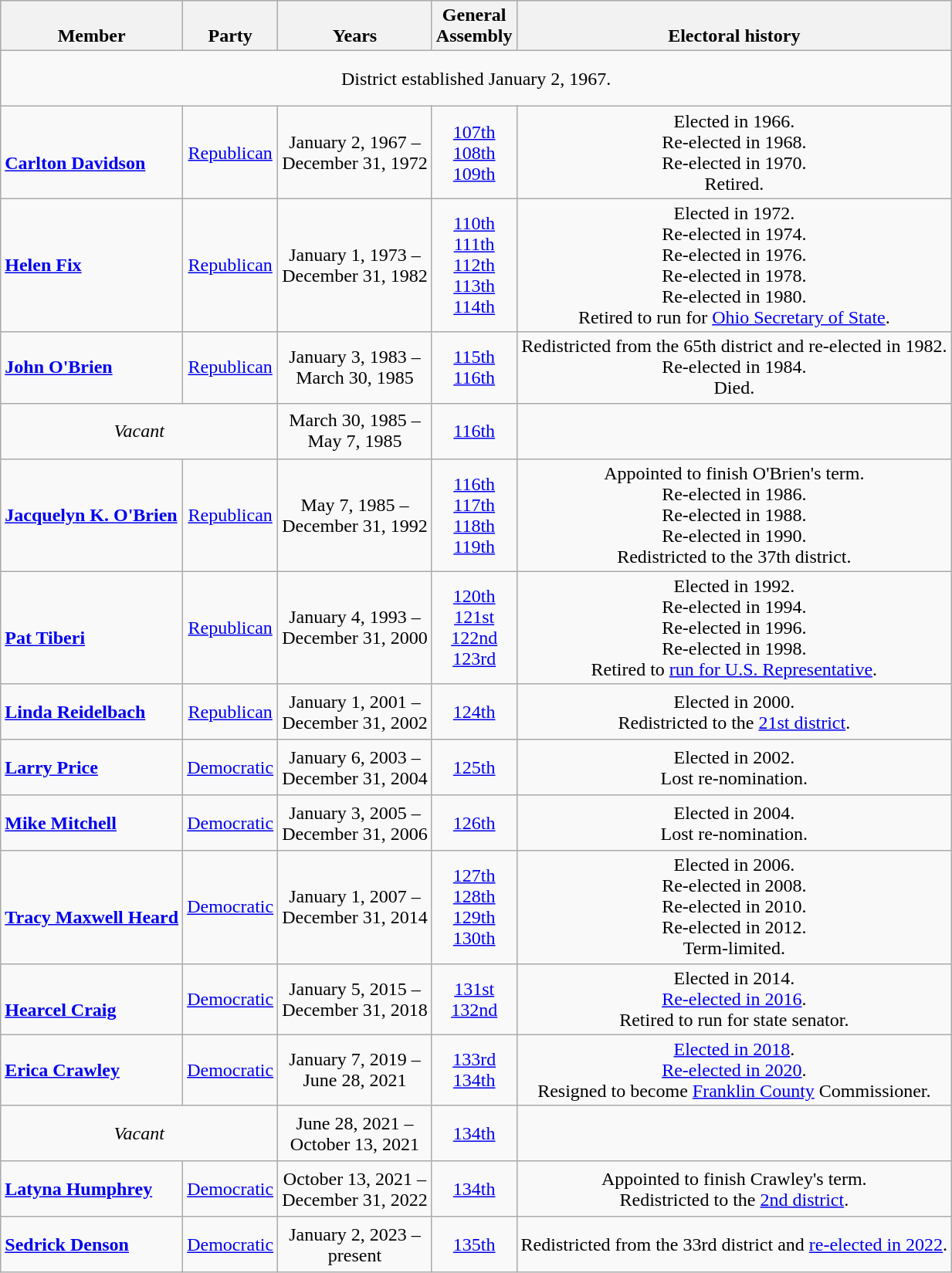<table class=wikitable style="text-align:center">
<tr valign=bottom>
<th>Member</th>
<th>Party</th>
<th>Years</th>
<th>General<br>Assembly</th>
<th>Electoral history</th>
</tr>
<tr style="height:3em">
<td colspan=5>District established January 2, 1967.</td>
</tr>
<tr style="height:3em">
<td align=left><br><strong><a href='#'>Carlton Davidson</a></strong><br></td>
<td><a href='#'>Republican</a></td>
<td>January 2, 1967 –<br>December 31, 1972</td>
<td><a href='#'>107th</a><br><a href='#'>108th</a><br><a href='#'>109th</a></td>
<td>Elected in 1966.<br>Re-elected in 1968.<br>Re-elected in 1970.<br>Retired.</td>
</tr>
<tr style="height:3em">
<td align=left><strong><a href='#'>Helen Fix</a></strong><br></td>
<td><a href='#'>Republican</a></td>
<td>January 1, 1973 –<br>December 31, 1982</td>
<td><a href='#'>110th</a><br><a href='#'>111th</a><br><a href='#'>112th</a><br><a href='#'>113th</a><br><a href='#'>114th</a></td>
<td>Elected in 1972.<br>Re-elected in 1974.<br>Re-elected in 1976.<br>Re-elected in 1978.<br>Re-elected in 1980.<br>Retired to run for <a href='#'>Ohio Secretary of State</a>.</td>
</tr>
<tr style="height:3em">
<td align=left><strong><a href='#'>John O'Brien</a></strong><br></td>
<td><a href='#'>Republican</a></td>
<td>January 3, 1983 –<br>March 30, 1985</td>
<td><a href='#'>115th</a><br><a href='#'>116th</a></td>
<td>Redistricted from the 65th district and re-elected in 1982.<br>Re-elected in 1984.<br>Died.</td>
</tr>
<tr style="height:3em">
<td colspan=2><em>Vacant</em></td>
<td nowrap>March 30, 1985 –<br>May 7, 1985</td>
<td><a href='#'>116th</a></td>
<td></td>
</tr>
<tr style="height:3em">
<td align=left><strong><a href='#'>Jacquelyn K. O'Brien</a></strong><br></td>
<td><a href='#'>Republican</a></td>
<td>May 7, 1985 –<br>December 31, 1992</td>
<td><a href='#'>116th</a><br><a href='#'>117th</a><br><a href='#'>118th</a><br><a href='#'>119th</a></td>
<td>Appointed to finish O'Brien's term.<br>Re-elected in 1986.<br>Re-elected in 1988.<br>Re-elected in 1990.<br>Redistricted to the 37th district.</td>
</tr>
<tr style="height:3em">
<td align=left><br><strong><a href='#'>Pat Tiberi</a></strong><br></td>
<td><a href='#'>Republican</a></td>
<td>January 4, 1993 –<br>December 31, 2000</td>
<td><a href='#'>120th</a><br><a href='#'>121st</a><br><a href='#'>122nd</a><br><a href='#'>123rd</a></td>
<td>Elected in 1992.<br>Re-elected in 1994.<br>Re-elected in 1996.<br>Re-elected in 1998.<br>Retired to <a href='#'>run for U.S. Representative</a>.</td>
</tr>
<tr style="height:3em">
<td align=left><strong><a href='#'>Linda Reidelbach</a></strong><br></td>
<td><a href='#'>Republican</a></td>
<td>January 1, 2001 –<br>December 31, 2002</td>
<td><a href='#'>124th</a></td>
<td>Elected in 2000.<br>Redistricted to the <a href='#'>21st district</a>.</td>
</tr>
<tr style="height:3em">
<td align=left><strong><a href='#'>Larry Price</a></strong><br></td>
<td><a href='#'>Democratic</a></td>
<td>January 6, 2003 –<br>December 31, 2004</td>
<td><a href='#'>125th</a></td>
<td>Elected in 2002.<br>Lost re-nomination.</td>
</tr>
<tr style="height:3em">
<td align=left><strong><a href='#'>Mike Mitchell</a></strong><br></td>
<td><a href='#'>Democratic</a></td>
<td>January 3, 2005 –<br>December 31, 2006</td>
<td><a href='#'>126th</a></td>
<td>Elected in 2004.<br>Lost re-nomination.</td>
</tr>
<tr style="height:3em">
<td align=left><br><strong><a href='#'>Tracy Maxwell Heard</a></strong><br></td>
<td><a href='#'>Democratic</a></td>
<td>January 1, 2007 –<br>December 31, 2014</td>
<td><a href='#'>127th</a><br><a href='#'>128th</a><br><a href='#'>129th</a><br><a href='#'>130th</a></td>
<td>Elected in 2006.<br>Re-elected in 2008.<br>Re-elected in 2010.<br>Re-elected in 2012.<br>Term-limited.</td>
</tr>
<tr style="height:3em">
<td align=left><br><strong><a href='#'>Hearcel Craig</a></strong><br></td>
<td><a href='#'>Democratic</a></td>
<td>January 5, 2015 –<br>December 31, 2018</td>
<td><a href='#'>131st</a><br><a href='#'>132nd</a></td>
<td>Elected in 2014.<br><a href='#'>Re-elected in 2016</a>.<br>Retired to run for state senator.</td>
</tr>
<tr style="height:3em">
<td align=left><strong><a href='#'>Erica Crawley</a></strong><br></td>
<td><a href='#'>Democratic</a></td>
<td>January 7, 2019 –<br>June 28, 2021</td>
<td><a href='#'>133rd</a><br><a href='#'>134th</a></td>
<td><a href='#'>Elected in 2018</a>.<br><a href='#'>Re-elected in 2020</a>.<br>Resigned to become <a href='#'>Franklin County</a> Commissioner.</td>
</tr>
<tr style="height:3em">
<td colspan=2><em>Vacant</em></td>
<td nowrap>June 28, 2021 –<br>October 13, 2021</td>
<td><a href='#'>134th</a></td>
<td></td>
</tr>
<tr style="height:3em">
<td align=left><strong><a href='#'>Latyna Humphrey</a></strong><br></td>
<td><a href='#'>Democratic</a></td>
<td>October 13, 2021 –<br>December 31, 2022</td>
<td><a href='#'>134th</a></td>
<td>Appointed to finish Crawley's term.<br>Redistricted to the <a href='#'>2nd district</a>.</td>
</tr>
<tr style="height:3em">
<td align=left><strong><a href='#'>Sedrick Denson</a></strong><br></td>
<td><a href='#'>Democratic</a></td>
<td>January 2, 2023 –<br>present</td>
<td><a href='#'>135th</a></td>
<td>Redistricted from the 33rd district and <a href='#'>re-elected in 2022</a>.</td>
</tr>
</table>
